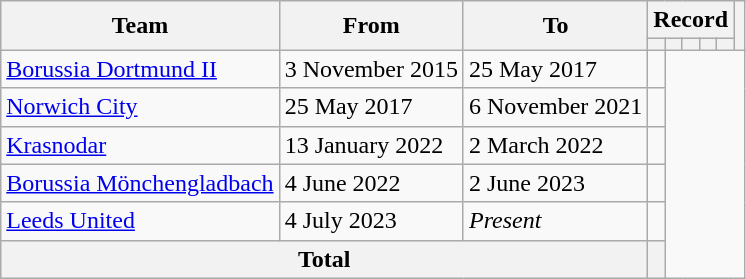<table class=wikitable style=text-align:left>
<tr>
<th rowspan="2">Team</th>
<th rowspan="2">From</th>
<th rowspan="2">To</th>
<th colspan="5">Record</th>
<th rowspan="2"></th>
</tr>
<tr>
<th></th>
<th></th>
<th></th>
<th></th>
<th></th>
</tr>
<tr>
<td><a href='#'>Borussia Dortmund II</a></td>
<td>3 November 2015</td>
<td>25 May 2017<br></td>
<td></td>
</tr>
<tr>
<td><a href='#'>Norwich City</a></td>
<td>25 May 2017</td>
<td>6 November 2021<br></td>
<td></td>
</tr>
<tr>
<td><a href='#'>Krasnodar</a></td>
<td>13 January 2022</td>
<td>2 March 2022<br></td>
<td></td>
</tr>
<tr>
<td><a href='#'>Borussia Mönchengladbach</a></td>
<td>4 June 2022</td>
<td>2 June 2023<br></td>
<td></td>
</tr>
<tr>
<td><a href='#'>Leeds United</a></td>
<td>4 July 2023</td>
<td><em>Present</em><br></td>
<td></td>
</tr>
<tr>
<th colspan="3">Total<br></th>
<th></th>
</tr>
</table>
